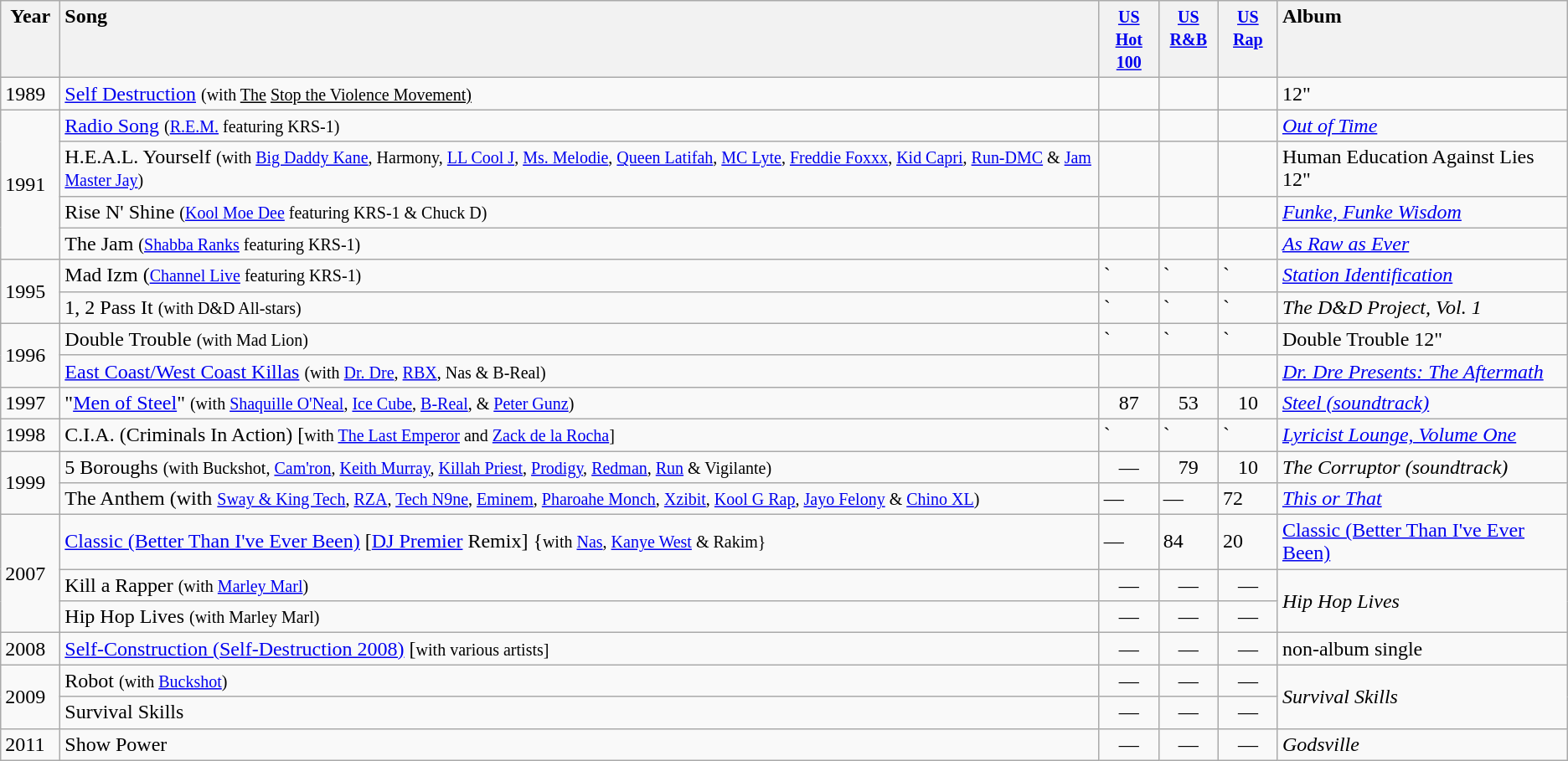<table class="wikitable">
<tr>
<th style="vertical-align:top; text-align:center; width:40px;">Year</th>
<th style="text-align:left; vertical-align:top;">Song</th>
<th style="vertical-align:top; text-align:center; width:40px;"><small><a href='#'>US Hot 100</a></small></th>
<th style="vertical-align:top; text-align:center; width:40px;"><small><a href='#'>US R&B</a></small></th>
<th style="vertical-align:top; text-align:center; width:40px;"><small><a href='#'>US Rap</a></small></th>
<th style="text-align:left; vertical-align:top;">Album</th>
</tr>
<tr>
<td>1989</td>
<td><a href='#'>Self Destruction</a> <small>(with <u>The</u> <u>Stop the Violence Movement)</u></small></td>
<td></td>
<td></td>
<td></td>
<td>12"</td>
</tr>
<tr>
<td rowspan="4">1991</td>
<td><a href='#'>Radio Song</a> <small>(<a href='#'>R.E.M.</a> featuring KRS-1)</small></td>
<td></td>
<td></td>
<td></td>
<td><a href='#'><em>Out of Time</em></a></td>
</tr>
<tr>
<td>H.E.A.L. Yourself <small>(with <a href='#'>Big Daddy Kane</a>, Harmony, <a href='#'>LL Cool J</a>, <a href='#'>Ms. Melodie</a>, <a href='#'>Queen Latifah</a>, <a href='#'>MC Lyte</a>, <a href='#'>Freddie Foxxx</a>, <a href='#'>Kid Capri</a>, <a href='#'>Run-DMC</a> & <a href='#'>Jam Master Jay</a>)</small></td>
<td></td>
<td></td>
<td></td>
<td>Human Education Against Lies 12"</td>
</tr>
<tr>
<td>Rise N' Shine <small>(<a href='#'>Kool Moe Dee</a> featuring KRS-1 & Chuck D)</small></td>
<td></td>
<td></td>
<td></td>
<td><em><a href='#'>Funke, Funke Wisdom</a></em></td>
</tr>
<tr>
<td>The Jam <small>(<a href='#'>Shabba Ranks</a> featuring KRS-1)</small></td>
<td></td>
<td></td>
<td></td>
<td><em><a href='#'>As Raw as Ever</a></em></td>
</tr>
<tr>
<td rowspan="2">1995</td>
<td>Mad Izm (<small><a href='#'>Channel Live</a> featuring KRS-1)</small></td>
<td>`</td>
<td>`</td>
<td>`</td>
<td><a href='#'><em>Station Identification</em></a></td>
</tr>
<tr>
<td>1, 2 Pass It <small>(with D&D All-stars)</small></td>
<td>`</td>
<td>`</td>
<td>`</td>
<td><em>The D&D Project, Vol. 1</em></td>
</tr>
<tr>
<td rowspan="2">1996</td>
<td>Double Trouble <small>(with Mad Lion)</small></td>
<td>`</td>
<td>`</td>
<td>`</td>
<td>Double Trouble 12"</td>
</tr>
<tr>
<td><a href='#'>East Coast/West Coast Killas</a> <small>(with <a href='#'>Dr. Dre</a>, <a href='#'>RBX</a>, Nas & B-Real)</small></td>
<td></td>
<td></td>
<td></td>
<td><em><a href='#'>Dr. Dre Presents: The Aftermath</a></em></td>
</tr>
<tr>
<td>1997</td>
<td style="text-align:left; vertical-align:top;">"<a href='#'>Men of Steel</a>" <small>(with <a href='#'>Shaquille O'Neal</a>, <a href='#'>Ice Cube</a>, <a href='#'>B-Real</a>, & <a href='#'>Peter Gunz</a>)</small></td>
<td style="text-align:center; vertical-align:top;">87</td>
<td style="text-align:center; vertical-align:top;">53</td>
<td style="text-align:center; vertical-align:top;">10</td>
<td><em><a href='#'>Steel (soundtrack)</a></em></td>
</tr>
<tr>
<td>1998</td>
<td>C.I.A. (Criminals In Action) [<small>with <a href='#'>The Last Emperor</a>  and <a href='#'>Zack de la Rocha</a>]</small></td>
<td>`</td>
<td>`</td>
<td>`</td>
<td><em><a href='#'>Lyricist Lounge, Volume One</a></em></td>
</tr>
<tr>
<td rowspan="2">1999</td>
<td style="text-align:left; vertical-align:top;">5 Boroughs <small>(with Buckshot, <a href='#'>Cam'ron</a>, <a href='#'>Keith Murray</a>, <a href='#'>Killah Priest</a>, <a href='#'>Prodigy</a>, <a href='#'>Redman</a>, <a href='#'>Run</a> & Vigilante)</small></td>
<td style="text-align:center; vertical-align:top;">—</td>
<td style="text-align:center; vertical-align:top;">79</td>
<td style="text-align:center; vertical-align:top;">10</td>
<td><em>The Corruptor (soundtrack)</em></td>
</tr>
<tr>
<td>The Anthem (with <small><a href='#'>Sway & King Tech</a>, <a href='#'>RZA</a>, <a href='#'>Tech N9ne</a>, <a href='#'>Eminem</a>, <a href='#'>Pharoahe Monch</a>, <a href='#'>Xzibit</a>, <a href='#'>Kool G Rap</a>, <a href='#'>Jayo Felony</a> & <a href='#'>Chino XL</a>)</small></td>
<td>—</td>
<td>—</td>
<td>72</td>
<td><em><a href='#'>This or That</a></em></td>
</tr>
<tr>
<td rowspan="3">2007</td>
<td><a href='#'>Classic (Better Than I've Ever Been)</a> [<a href='#'>DJ Premier</a> Remix] {<small>with <a href='#'>Nas</a>, <a href='#'>Kanye West</a> & Rakim}</small></td>
<td>—</td>
<td>84</td>
<td>20</td>
<td><a href='#'>Classic (Better Than I've Ever Been)</a></td>
</tr>
<tr>
<td style="text-align:left; vertical-align:top;">Kill a Rapper <small>(with <a href='#'>Marley Marl</a>)</small></td>
<td style="text-align:center; vertical-align:top;">—</td>
<td style="text-align:center; vertical-align:top;">—</td>
<td style="text-align:center; vertical-align:top;">—</td>
<td rowspan="2"><em>Hip Hop Lives</em></td>
</tr>
<tr style="vertical-align:top;">
<td style="text-align:left; ">Hip Hop Lives <small>(with Marley Marl)</small></td>
<td style="text-align:center; ">—</td>
<td style="text-align:center; ">—</td>
<td style="text-align:center; ">—</td>
</tr>
<tr>
<td>2008</td>
<td style="text-align:left; vertical-align:top;"><a href='#'>Self-Construction (Self-Destruction 2008)</a> [<small>with various artists]</small></td>
<td style="text-align:center; vertical-align:top;">—</td>
<td style="text-align:center; vertical-align:top;">—</td>
<td style="text-align:center; vertical-align:top;">—</td>
<td>non-album single</td>
</tr>
<tr>
<td rowspan="2">2009</td>
<td style="text-align:left; vertical-align:top;">Robot <small>(with <a href='#'>Buckshot</a>)</small></td>
<td style="text-align:center; vertical-align:top;">—</td>
<td style="text-align:center; vertical-align:top;">—</td>
<td style="text-align:center; vertical-align:top;">—</td>
<td rowspan="2"><em>Survival Skills</em></td>
</tr>
<tr style="vertical-align:top;">
<td style="text-align:left; ">Survival Skills</td>
<td style="text-align:center; ">—</td>
<td style="text-align:center; ">—</td>
<td style="text-align:center; ">—</td>
</tr>
<tr>
<td>2011</td>
<td style="text-align:left; vertical-align:top;">Show Power</td>
<td style="text-align:center; vertical-align:top;">—</td>
<td style="text-align:center; vertical-align:top;">—</td>
<td style="text-align:center; vertical-align:top;">—</td>
<td><em>Godsville</em></td>
</tr>
</table>
